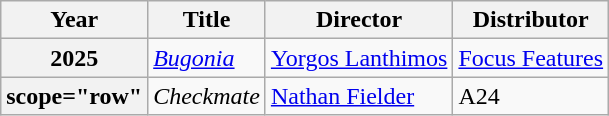<table class="wikitable plainrowheaders sortable">
<tr>
<th scope="col">Year</th>
<th scope="col">Title</th>
<th scope="col">Director</th>
<th scope="col">Distributor</th>
</tr>
<tr>
<th scope="row">2025</th>
<td><em><a href='#'>Bugonia</a></em></td>
<td><a href='#'>Yorgos Lanthimos</a></td>
<td><a href='#'>Focus Features</a></td>
</tr>
<tr>
<th>scope="row" </th>
<td><em>Checkmate</em></td>
<td><a href='#'>Nathan Fielder</a></td>
<td>A24</td>
</tr>
</table>
